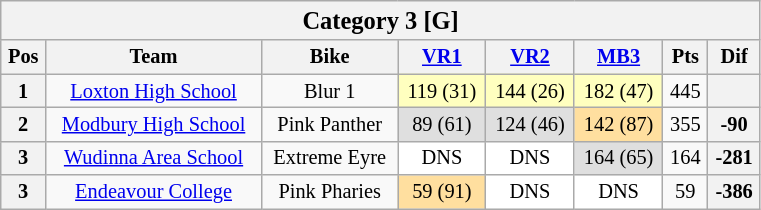<table class="wikitable collapsible collapsed" style="font-size: 85%; text-align:center">
<tr>
<th colspan="8" width="500"><big>Category 3 [G]</big></th>
</tr>
<tr>
<th valign="middle">Pos</th>
<th valign="middle">Team</th>
<th valign="middle">Bike</th>
<th><a href='#'>VR1</a><br></th>
<th><a href='#'>VR2</a><br></th>
<th><a href='#'>MB3</a><br></th>
<th valign="middle">Pts</th>
<th valign="middle">Dif</th>
</tr>
<tr>
<th>1</th>
<td> <a href='#'>Loxton High School</a></td>
<td>Blur 1</td>
<td bgcolor="#FFFFBF">119 (31)</td>
<td bgcolor="#FFFFBF">144 (26)</td>
<td bgcolor="#FFFFBF">182 (47)</td>
<td>445</td>
<th></th>
</tr>
<tr>
<th>2</th>
<td> <a href='#'>Modbury High School</a></td>
<td>Pink Panther</td>
<td bgcolor="#dfdfdf">89 (61)</td>
<td bgcolor="#dfdfdf">124 (46)</td>
<td bgcolor="#ffdf9f">142 (87)</td>
<td>355</td>
<th>-90</th>
</tr>
<tr>
<th>3</th>
<td> <a href='#'>Wudinna Area School</a></td>
<td>Extreme Eyre</td>
<td bgcolor="#ffffff">DNS</td>
<td bgcolor="#ffffff">DNS</td>
<td bgcolor="#dfdfdf">164 (65)</td>
<td>164</td>
<th>-281</th>
</tr>
<tr>
<th>3</th>
<td> <a href='#'>Endeavour College</a></td>
<td>Pink Pharies</td>
<td bgcolor="#ffdf9f">59 (91)</td>
<td bgcolor="#ffffff">DNS</td>
<td bgcolor="#ffffff">DNS</td>
<td>59</td>
<th>-386</th>
</tr>
</table>
